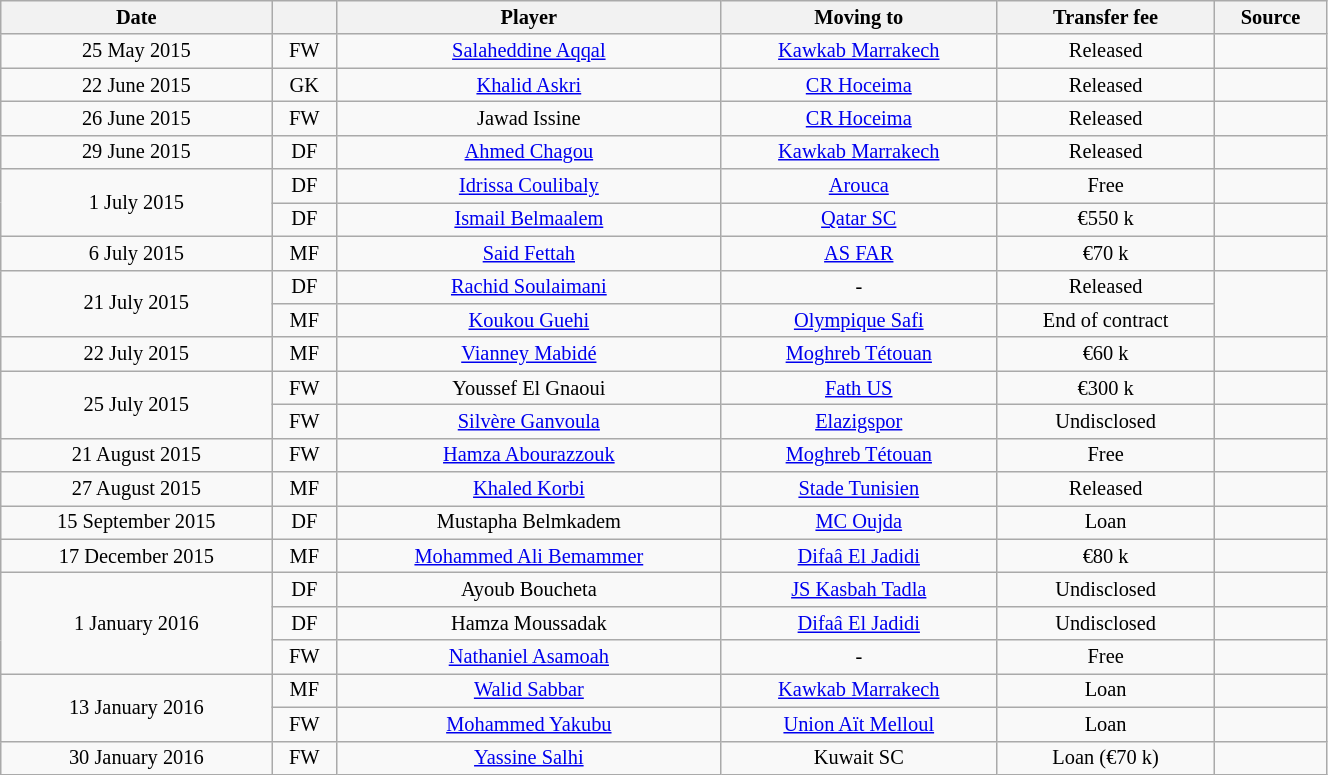<table class="wikitable sortable" style="width:70%; text-align:center; font-size:85%; text-align:centre;">
<tr>
<th>Date</th>
<th></th>
<th>Player</th>
<th>Moving to</th>
<th>Transfer fee</th>
<th>Source</th>
</tr>
<tr>
<td>25 May 2015</td>
<td>FW</td>
<td> <a href='#'>Salaheddine Aqqal</a></td>
<td><a href='#'>Kawkab Marrakech</a></td>
<td>Released</td>
<td></td>
</tr>
<tr>
<td>22 June 2015</td>
<td>GK</td>
<td> <a href='#'>Khalid Askri</a></td>
<td><a href='#'>CR Hoceima</a></td>
<td>Released</td>
<td></td>
</tr>
<tr>
<td>26 June 2015</td>
<td>FW</td>
<td> Jawad Issine</td>
<td><a href='#'>CR Hoceima</a></td>
<td>Released</td>
<td></td>
</tr>
<tr>
<td>29 June 2015</td>
<td>DF</td>
<td> <a href='#'>Ahmed Chagou</a></td>
<td><a href='#'>Kawkab Marrakech</a></td>
<td>Released</td>
<td></td>
</tr>
<tr>
<td rowspan="2">1 July 2015</td>
<td>DF</td>
<td> <a href='#'>Idrissa Coulibaly</a></td>
<td> <a href='#'>Arouca</a></td>
<td>Free</td>
<td></td>
</tr>
<tr>
<td>DF</td>
<td> <a href='#'>Ismail Belmaalem</a></td>
<td> <a href='#'>Qatar SC</a></td>
<td>€550 k</td>
<td></td>
</tr>
<tr>
<td>6 July 2015</td>
<td>MF</td>
<td> <a href='#'>Said Fettah</a></td>
<td><a href='#'>AS FAR</a></td>
<td>€70 k</td>
<td></td>
</tr>
<tr>
<td rowspan="2">21 July 2015</td>
<td>DF</td>
<td> <a href='#'>Rachid Soulaimani</a></td>
<td>-</td>
<td>Released</td>
<td rowspan="2"></td>
</tr>
<tr>
<td>MF</td>
<td> <a href='#'>Koukou Guehi</a></td>
<td><a href='#'>Olympique Safi</a></td>
<td>End of contract</td>
</tr>
<tr>
<td>22 July 2015</td>
<td>MF</td>
<td> <a href='#'>Vianney Mabidé</a></td>
<td><a href='#'>Moghreb Tétouan</a></td>
<td>€60 k</td>
<td></td>
</tr>
<tr>
<td rowspan="2">25 July 2015</td>
<td>FW</td>
<td> Youssef El Gnaoui</td>
<td><a href='#'>Fath US</a></td>
<td>€300 k</td>
<td></td>
</tr>
<tr>
<td>FW</td>
<td> <a href='#'>Silvère Ganvoula</a></td>
<td> <a href='#'>Elazigspor</a></td>
<td>Undisclosed</td>
<td></td>
</tr>
<tr>
<td>21 August 2015</td>
<td>FW</td>
<td> <a href='#'>Hamza Abourazzouk</a></td>
<td><a href='#'>Moghreb Tétouan</a></td>
<td>Free</td>
<td></td>
</tr>
<tr>
<td>27 August  2015</td>
<td>MF</td>
<td> <a href='#'>Khaled Korbi</a></td>
<td> <a href='#'>Stade Tunisien</a></td>
<td>Released</td>
<td></td>
</tr>
<tr>
<td>15 September 2015</td>
<td>DF</td>
<td> Mustapha Belmkadem</td>
<td><a href='#'>MC Oujda</a></td>
<td>Loan</td>
<td></td>
</tr>
<tr>
<td>17 December 2015</td>
<td>MF</td>
<td> <a href='#'>Mohammed Ali Bemammer</a></td>
<td><a href='#'>Difaâ El Jadidi</a></td>
<td>€80 k</td>
<td></td>
</tr>
<tr>
<td rowspan="3">1 January 2016</td>
<td>DF</td>
<td> Ayoub Boucheta</td>
<td><a href='#'>JS Kasbah Tadla</a></td>
<td>Undisclosed</td>
<td></td>
</tr>
<tr>
<td>DF</td>
<td> Hamza Moussadak</td>
<td><a href='#'>Difaâ El Jadidi</a></td>
<td>Undisclosed</td>
<td></td>
</tr>
<tr>
<td>FW</td>
<td> <a href='#'>Nathaniel Asamoah</a></td>
<td>-</td>
<td>Free</td>
<td></td>
</tr>
<tr>
<td rowspan="2">13 January 2016</td>
<td>MF</td>
<td> <a href='#'>Walid Sabbar</a></td>
<td><a href='#'>Kawkab Marrakech</a></td>
<td>Loan</td>
<td></td>
</tr>
<tr>
<td>FW</td>
<td> <a href='#'>Mohammed Yakubu</a></td>
<td><a href='#'>Union Aït Melloul</a></td>
<td>Loan</td>
<td></td>
</tr>
<tr>
<td>30 January 2016</td>
<td>FW</td>
<td> <a href='#'>Yassine Salhi</a></td>
<td> Kuwait SC</td>
<td>Loan (€70 k)</td>
<td></td>
</tr>
</table>
